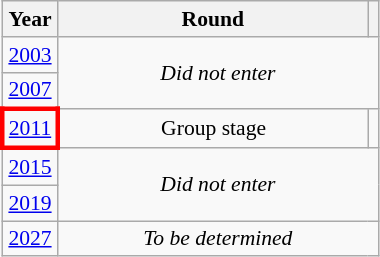<table class="wikitable" style="text-align: center; font-size:90%">
<tr>
<th>Year</th>
<th style="width:200px">Round</th>
<th></th>
</tr>
<tr>
<td><a href='#'>2003</a></td>
<td colspan="2" rowspan="2"><em>Did not enter</em></td>
</tr>
<tr>
<td><a href='#'>2007</a></td>
</tr>
<tr>
<td style="border: 3px solid red"><a href='#'>2011</a></td>
<td>Group stage</td>
<td></td>
</tr>
<tr>
<td><a href='#'>2015</a></td>
<td colspan="2" rowspan="2"><em>Did not enter</em></td>
</tr>
<tr>
<td><a href='#'>2019</a></td>
</tr>
<tr>
<td><a href='#'>2027</a></td>
<td colspan="2"><em>To be determined</em></td>
</tr>
</table>
